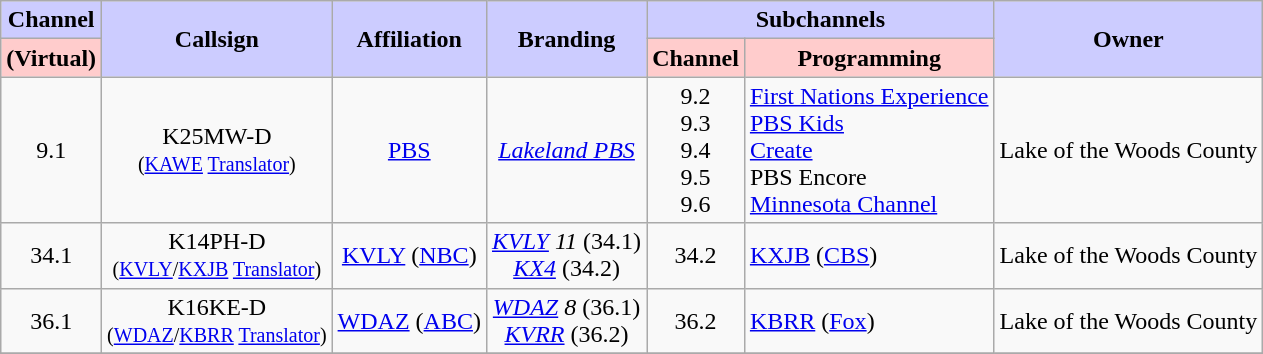<table class=wikitable style="text-align:center">
<tr>
<th style="background:#ccccff;">Channel</th>
<th style="background:#ccccff;" rowspan="2">Callsign</th>
<th style="background:#ccccff;" rowspan="2">Affiliation</th>
<th style="background:#ccccff;" rowspan="2">Branding</th>
<th style="background:#ccccff;" colspan="2">Subchannels</th>
<th style="background:#ccccff;" rowspan="2">Owner</th>
</tr>
<tr>
<th style="background:#ffcccc;">(Virtual)</th>
<th style="background:#ffcccc;">Channel</th>
<th style="background:#ffcccc">Programming</th>
</tr>
<tr>
<td>9.1</td>
<td>K25MW-D<br><small>(<a href='#'>KAWE</a> <a href='#'>Translator</a>)</small></td>
<td><a href='#'>PBS</a></td>
<td><em><a href='#'>Lakeland PBS</a></em></td>
<td>9.2<br>9.3<br>9.4<br>9.5<br>9.6</td>
<td style="text-align:left"><a href='#'>First Nations Experience</a><br><a href='#'>PBS Kids</a><br><a href='#'>Create</a><br>PBS Encore<br><a href='#'>Minnesota Channel</a></td>
<td style="text-align:left">Lake of the Woods County</td>
</tr>
<tr>
<td>34.1</td>
<td>K14PH-D<br><small>(<a href='#'>KVLY</a>/<a href='#'>KXJB</a> <a href='#'>Translator</a>)</small></td>
<td><a href='#'>KVLY</a> (<a href='#'>NBC</a>)</td>
<td><em><a href='#'>KVLY</a> 11</em> (34.1)<br><em><a href='#'>KX4</a></em> (34.2)</td>
<td>34.2</td>
<td style="text-align:left"><a href='#'>KXJB</a> (<a href='#'>CBS</a>)</td>
<td style="text-align:left">Lake of the Woods County</td>
</tr>
<tr>
<td>36.1</td>
<td>K16KE-D<br><small>(<a href='#'>WDAZ</a>/<a href='#'>KBRR</a> <a href='#'>Translator</a>)</small></td>
<td><a href='#'>WDAZ</a> (<a href='#'>ABC</a>)</td>
<td><em><a href='#'>WDAZ</a> 8</em> (36.1)<br><em><a href='#'>KVRR</a></em> (36.2)</td>
<td>36.2</td>
<td style="text-align:left"><a href='#'>KBRR</a> (<a href='#'>Fox</a>)</td>
<td style="text-align:left">Lake of the Woods County</td>
</tr>
<tr>
</tr>
</table>
